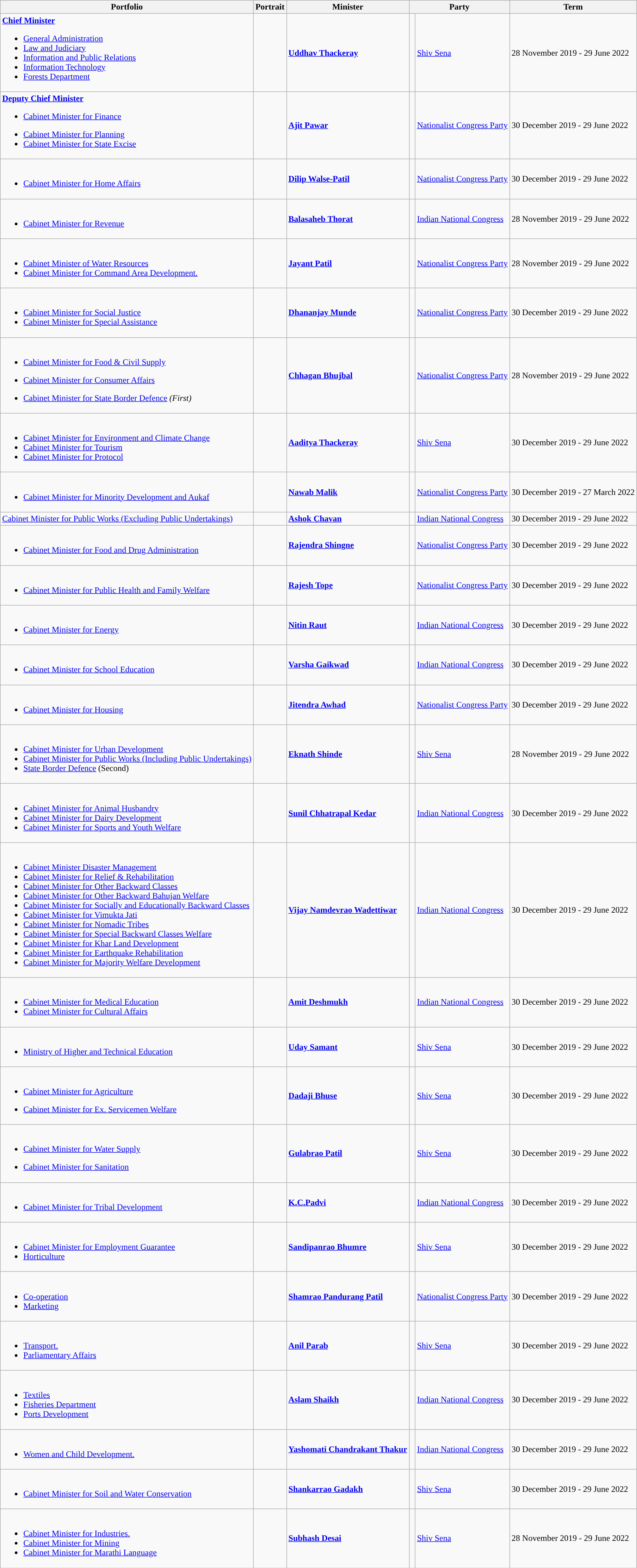<table class="wikitable">
<tr>
<th>Portfolio</th>
<th>Portrait</th>
<th>Minister</th>
<th colspan="2">Party</th>
<th>Term</th>
</tr>
<tr>
<td><a href='#'><strong>Chief Minister</strong></a><br><ul><li><a href='#'>General Administration</a></li><li><a href='#'>Law and Judiciary</a></li><li><a href='#'>Information and Public Relations</a></li><li><a href='#'>Information Technology</a></li><li><a href='#'>Forests Department</a></li></ul></td>
<td></td>
<td><strong><a href='#'>Uddhav Thackeray</a></strong></td>
<td width="4px"></td>
<td><a href='#'>Shiv Sena</a></td>
<td>28 November 2019 - 29 June 2022</td>
</tr>
<tr>
<td><a href='#'><strong>Deputy Chief Minister</strong></a><br><ul><li><a href='#'>Cabinet Minister for Finance</a></li></ul><ul><li><a href='#'>Cabinet Minister for Planning</a></li><li><a href='#'>Cabinet Minister for State Excise</a></li></ul></td>
<td></td>
<td><strong><a href='#'>Ajit Pawar</a></strong></td>
<td width="4px"></td>
<td><a href='#'>Nationalist Congress Party</a></td>
<td>30 December 2019 - 29 June 2022</td>
</tr>
<tr>
<td><br><ul><li><a href='#'>Cabinet Minister for Home Affairs</a></li></ul></td>
<td></td>
<td><strong><a href='#'>Dilip Walse-Patil</a></strong></td>
<td width="4px"></td>
<td><a href='#'>Nationalist Congress Party</a></td>
<td>30 December 2019 - 29 June 2022</td>
</tr>
<tr>
<td><br><ul><li><a href='#'>Cabinet Minister for Revenue</a></li></ul></td>
<td></td>
<td><strong><a href='#'>Balasaheb Thorat</a></strong></td>
<td width="4px"></td>
<td><a href='#'>Indian National Congress</a></td>
<td>28 November 2019 - 29 June 2022</td>
</tr>
<tr>
<td><br><ul><li><a href='#'>Cabinet Minister of Water Resources</a></li><li><a href='#'>Cabinet Minister for Command Area Development.</a></li></ul></td>
<td></td>
<td><strong><a href='#'>Jayant Patil</a></strong></td>
<td width="4px"></td>
<td><a href='#'>Nationalist Congress Party</a></td>
<td>28 November 2019 - 29 June 2022</td>
</tr>
<tr>
<td><br><ul><li><a href='#'>Cabinet Minister for Social Justice</a></li><li><a href='#'>Cabinet Minister for Special Assistance</a></li></ul></td>
<td></td>
<td><strong><a href='#'>Dhananjay Munde</a></strong></td>
<td width="4px"></td>
<td><a href='#'>Nationalist Congress Party</a></td>
<td>30 December 2019 - 29 June 2022</td>
</tr>
<tr>
<td><br><ul><li><a href='#'>Cabinet Minister for Food & Civil Supply</a></li></ul><ul><li><a href='#'>Cabinet Minister for Consumer Affairs</a></li></ul><ul><li><a href='#'>Cabinet Minister for State Border Defence</a> <em>(First)</em></li></ul></td>
<td></td>
<td><strong><a href='#'>Chhagan Bhujbal</a></strong></td>
<td width="4px"></td>
<td><a href='#'>Nationalist Congress Party</a></td>
<td>28 November 2019 - 29 June 2022</td>
</tr>
<tr>
<td><br><ul><li><a href='#'>Cabinet Minister for Environment and Climate Change</a></li><li><a href='#'>Cabinet Minister for Tourism</a></li><li><a href='#'>Cabinet Minister for Protocol</a></li></ul></td>
<td></td>
<td><strong><a href='#'>Aaditya Thackeray</a></strong></td>
<td width="4px"></td>
<td><a href='#'>Shiv Sena</a></td>
<td>30 December 2019 - 29 June 2022</td>
</tr>
<tr>
<td><br><ul><li><a href='#'>Cabinet Minister for Minority Development and Aukaf</a></li></ul></td>
<td></td>
<td><strong><a href='#'>Nawab Malik</a></strong></td>
<td width="4px"></td>
<td><a href='#'>Nationalist Congress Party</a></td>
<td>30 December 2019 - 27 March 2022</td>
</tr>
<tr>
<td><a href='#'>Cabinet Minister for Public Works (Excluding Public Undertakings)</a></td>
<td></td>
<td><strong><a href='#'>Ashok Chavan</a></strong></td>
<td width="4px"></td>
<td><a href='#'>Indian National Congress</a></td>
<td>30 December 2019 - 29 June 2022</td>
</tr>
<tr>
<td><br><ul><li><a href='#'>Cabinet Minister for Food and Drug Administration</a></li></ul></td>
<td></td>
<td><strong><a href='#'>Rajendra Shingne</a></strong></td>
<td width="4px"></td>
<td><a href='#'>Nationalist Congress Party</a></td>
<td>30 December 2019 - 29 June 2022</td>
</tr>
<tr>
<td><br><ul><li><a href='#'>Cabinet Minister for Public Health and Family Welfare</a></li></ul></td>
<td></td>
<td><a href='#'><strong>Rajesh Tope</strong></a></td>
<td width="4px"></td>
<td><a href='#'>Nationalist Congress Party</a></td>
<td>30 December 2019 - 29 June 2022</td>
</tr>
<tr>
<td><br><ul><li><a href='#'>Cabinet Minister for Energy</a></li></ul></td>
<td></td>
<td><strong><a href='#'>Nitin Raut</a></strong></td>
<td width="4px"></td>
<td><a href='#'>Indian National Congress</a></td>
<td>30 December 2019 - 29 June 2022</td>
</tr>
<tr>
<td><br><ul><li><a href='#'>Cabinet Minister for School Education</a></li></ul></td>
<td></td>
<td><strong><a href='#'>Varsha Gaikwad</a></strong></td>
<td width="4px"></td>
<td><a href='#'>Indian National Congress</a></td>
<td>30 December 2019 - 29 June 2022</td>
</tr>
<tr>
<td><br><ul><li><a href='#'>Cabinet Minister for Housing</a></li></ul></td>
<td></td>
<td><strong><a href='#'>Jitendra Awhad</a></strong></td>
<td width="4px"></td>
<td><a href='#'>Nationalist Congress Party</a></td>
<td>30 December 2019 - 29 June 2022</td>
</tr>
<tr>
<td><br><ul><li><a href='#'>Cabinet Minister for Urban Development</a></li><li><a href='#'>Cabinet Minister for Public Works (Including Public Undertakings)</a></li><li><a href='#'>State Border Defence</a> (Second)</li></ul></td>
<td></td>
<td><strong><a href='#'>Eknath Shinde</a></strong></td>
<td width="4px"></td>
<td><a href='#'>Shiv Sena</a></td>
<td>28 November 2019 - 29 June 2022</td>
</tr>
<tr>
<td><br><ul><li><a href='#'>Cabinet Minister for Animal Husbandry</a></li><li><a href='#'>Cabinet Minister for Dairy Development</a></li><li><a href='#'>Cabinet Minister for Sports and Youth Welfare</a></li></ul></td>
<td></td>
<td><strong><a href='#'>Sunil Chhatrapal Kedar</a></strong></td>
<td width="4px"></td>
<td><a href='#'>Indian National Congress</a></td>
<td>30 December 2019 - 29 June 2022</td>
</tr>
<tr>
<td><br><ul><li><a href='#'>Cabinet Minister Disaster Management</a></li><li><a href='#'>Cabinet Minister for Relief & Rehabilitation</a></li><li><a href='#'>Cabinet Minister for Other Backward Classes</a></li><li><a href='#'>Cabinet Minister for Other Backward Bahujan Welfare</a></li><li><a href='#'>Cabinet Minister for Socially and Educationally Backward Classes</a></li><li><a href='#'>Cabinet Minister for Vimukta Jati</a></li><li><a href='#'>Cabinet Minister for Nomadic Tribes</a></li><li><a href='#'>Cabinet Minister for Special Backward Classes Welfare</a></li><li><a href='#'>Cabinet Minister for Khar Land Development</a></li><li><a href='#'>Cabinet Minister for Earthquake Rehabilitation</a></li><li><a href='#'>Cabinet Minister for Majority Welfare Development</a></li></ul></td>
<td></td>
<td><strong><a href='#'>Vijay Namdevrao Wadettiwar</a></strong></td>
<td width="4px"></td>
<td><a href='#'>Indian National Congress</a></td>
<td>30 December 2019 - 29 June 2022</td>
</tr>
<tr>
<td><br><ul><li><a href='#'>Cabinet Minister for Medical Education</a></li><li><a href='#'>Cabinet Minister for Cultural Affairs</a></li></ul></td>
<td></td>
<td><strong><a href='#'>Amit Deshmukh</a></strong></td>
<td width="4px"></td>
<td><a href='#'>Indian National Congress</a></td>
<td>30 December 2019 - 29 June 2022</td>
</tr>
<tr>
<td><br><ul><li><a href='#'>Ministry of Higher and Technical Education</a></li></ul></td>
<td></td>
<td><strong><a href='#'>Uday Samant</a></strong></td>
<td width="4px"></td>
<td><a href='#'>Shiv Sena</a></td>
<td>30 December 2019 - 29 June 2022</td>
</tr>
<tr>
<td><br><ul><li><a href='#'>Cabinet Minister for Agriculture</a></li></ul><ul><li><a href='#'>Cabinet Minister for Ex. Servicemen Welfare</a></li></ul></td>
<td></td>
<td><strong><a href='#'>Dadaji Bhuse</a></strong></td>
<td width="4px"></td>
<td><a href='#'>Shiv Sena</a></td>
<td>30 December 2019 - 29 June 2022</td>
</tr>
<tr>
<td><br><ul><li><a href='#'>Cabinet Minister for Water Supply</a></li></ul><ul><li><a href='#'>Cabinet Minister for Sanitation</a></li></ul></td>
<td></td>
<td><strong><a href='#'>Gulabrao Patil</a></strong></td>
<td width="4px"></td>
<td><a href='#'>Shiv Sena</a></td>
<td>30 December 2019 - 29 June 2022</td>
</tr>
<tr>
<td><br><ul><li><a href='#'>Cabinet Minister for Tribal Development</a></li></ul></td>
<td></td>
<td><strong><a href='#'>K.C.Padvi</a></strong></td>
<td width="4px"></td>
<td><a href='#'>Indian National Congress</a></td>
<td>30 December 2019 - 29 June 2022</td>
</tr>
<tr>
<td><br><ul><li><a href='#'>Cabinet Minister for Employment Guarantee</a></li><li><a href='#'>Horticulture</a></li></ul></td>
<td></td>
<td><strong><a href='#'>Sandipanrao Bhumre</a></strong></td>
<td width="4px"></td>
<td><a href='#'>Shiv Sena</a></td>
<td>30 December 2019 - 29 June 2022</td>
</tr>
<tr>
<td><br><ul><li><a href='#'>Co-operation</a></li><li><a href='#'>Marketing</a></li></ul></td>
<td></td>
<td><strong><a href='#'>Shamrao Pandurang Patil</a></strong></td>
<td width="4px"></td>
<td><a href='#'>Nationalist Congress Party</a></td>
<td>30 December 2019 - 29 June 2022</td>
</tr>
<tr>
<td><br><ul><li><a href='#'>Transport.</a></li><li><a href='#'>Parliamentary Affairs</a></li></ul></td>
<td></td>
<td><strong><a href='#'>Anil Parab</a></strong></td>
<td width="4px"></td>
<td><a href='#'>Shiv Sena</a></td>
<td>30 December 2019 - 29 June 2022</td>
</tr>
<tr>
<td><br><ul><li><a href='#'>Textiles</a></li><li><a href='#'>Fisheries Department</a></li><li><a href='#'>Ports Development</a></li></ul></td>
<td></td>
<td><strong><a href='#'>Aslam Shaikh</a></strong></td>
<td width="4px"></td>
<td><a href='#'>Indian National Congress</a></td>
<td>30 December 2019 - 29 June 2022</td>
</tr>
<tr>
<td><br><ul><li><a href='#'>Women and Child Development.</a></li></ul></td>
<td></td>
<td><strong><a href='#'>Yashomati Chandrakant Thakur</a></strong></td>
<td width="4px"></td>
<td><a href='#'>Indian National Congress</a></td>
<td>30 December 2019 - 29 June 2022</td>
</tr>
<tr>
<td><br><ul><li><a href='#'>Cabinet Minister for Soil and Water Conservation</a></li></ul></td>
<td></td>
<td><strong><a href='#'>Shankarrao Gadakh</a></strong></td>
<td width="4px"></td>
<td><a href='#'>Shiv Sena</a></td>
<td>30 December 2019 - 29 June 2022</td>
</tr>
<tr>
<td><br><ul><li><a href='#'>Cabinet Minister for Industries.</a></li><li><a href='#'>Cabinet Minister for Mining</a></li><li><a href='#'>Cabinet Minister for Marathi Language</a></li></ul></td>
<td></td>
<td><strong><a href='#'>Subhash Desai</a></strong></td>
<td width="4px"></td>
<td><a href='#'>Shiv Sena</a></td>
<td>28 November 2019 - 29 June 2022</td>
</tr>
</table>
